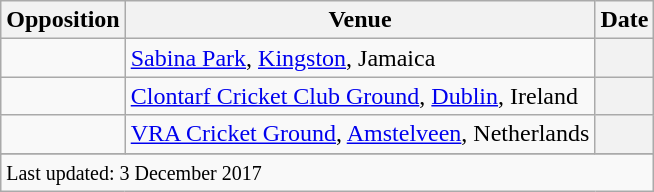<table class="wikitable plainrowheaders sortable">
<tr>
<th scope=col>Opposition</th>
<th scope=col>Venue</th>
<th scope=col>Date</th>
</tr>
<tr>
<td scope=row></td>
<td><a href='#'>Sabina Park</a>, <a href='#'>Kingston</a>, Jamaica</td>
<th scope=row> </th>
</tr>
<tr>
<td scope=row></td>
<td><a href='#'>Clontarf Cricket Club Ground</a>, <a href='#'>Dublin</a>, Ireland</td>
<th scope=row></th>
</tr>
<tr>
<td scope=row></td>
<td><a href='#'>VRA Cricket Ground</a>, <a href='#'>Amstelveen</a>, Netherlands</td>
<th scope=row></th>
</tr>
<tr>
</tr>
<tr class=sortbottom>
<td colspan=3><small>Last updated: 3 December 2017</small></td>
</tr>
</table>
